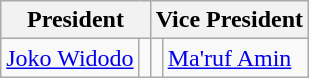<table class="wikitable">
<tr>
<th colspan="2">President</th>
<th colspan="2">Vice President</th>
</tr>
<tr>
<td align="right"><a href='#'>Joko Widodo</a></td>
<td align="right"></td>
<td align="left"></td>
<td align="left"><a href='#'>Ma'ruf Amin</a></td>
</tr>
</table>
